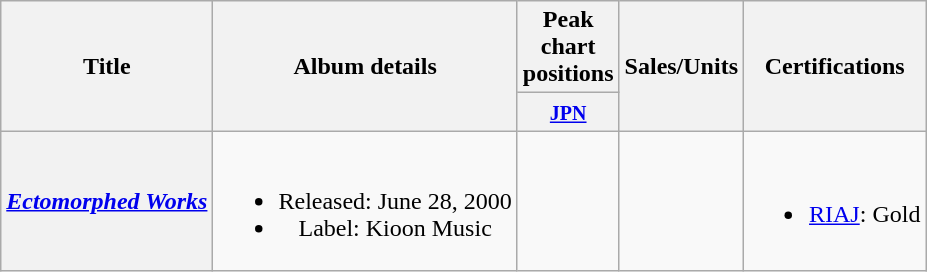<table class="wikitable plainrowheaders" style="text-align:center;">
<tr>
<th rowspan="2" scope="col">Title</th>
<th rowspan="2" scope="col">Album details</th>
<th colspan="1">Peak chart positions</th>
<th rowspan="2" scope="col">Sales/Units</th>
<th rowspan="2">Certifications</th>
</tr>
<tr>
<th style="width:3em;"><small><a href='#'>JPN</a></small><br></th>
</tr>
<tr>
<th scope="row"><em><a href='#'>Ectomorphed Works</a></em></th>
<td><br><ul><li>Released: June 28, 2000</li><li>Label: Kioon Music</li></ul></td>
<td></td>
<td></td>
<td><br><ul><li><a href='#'>RIAJ</a>: Gold</li></ul></td>
</tr>
</table>
